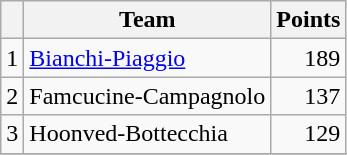<table class="wikitable">
<tr>
<th></th>
<th>Team</th>
<th>Points</th>
</tr>
<tr>
<td>1</td>
<td><a href='#'>Bianchi-Piaggio</a></td>
<td align=right>189</td>
</tr>
<tr>
<td>2</td>
<td>Famcucine-Campagnolo</td>
<td align=right>137</td>
</tr>
<tr>
<td>3</td>
<td>Hoonved-Bottecchia</td>
<td align=right>129</td>
</tr>
<tr>
</tr>
</table>
